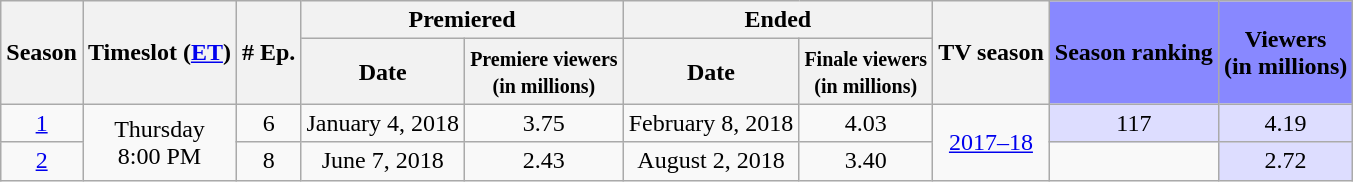<table class="wikitable" style="text-align:center;">
<tr>
<th rowspan="2">Season</th>
<th rowspan="2">Timeslot (<a href='#'>ET</a>)</th>
<th rowspan="2"># Ep.</th>
<th colspan="2">Premiered</th>
<th colspan="2">Ended</th>
<th rowspan="2">TV season</th>
<th style="background:#8888ff;" rowspan="2">Season ranking</th>
<th style="background:#8888ff;" rowspan="2">Viewers<br>(in millions)</th>
</tr>
<tr>
<th>Date</th>
<th><small>Premiere viewers<br>(in millions)</small></th>
<th>Date</th>
<th><small>Finale viewers<br>(in millions)</small></th>
</tr>
<tr>
<td><a href='#'>1</a></td>
<td rowspan="2">Thursday<br>8:00 PM</td>
<td>6</td>
<td>January 4, 2018</td>
<td>3.75</td>
<td>February 8, 2018</td>
<td>4.03</td>
<td rowspan="2"><a href='#'>2017–18</a></td>
<td style="background:#ddddff;">117</td>
<td style="background:#ddddff;">4.19</td>
</tr>
<tr>
<td><a href='#'>2</a></td>
<td>8</td>
<td>June 7, 2018</td>
<td>2.43</td>
<td>August 2, 2018</td>
<td>3.40</td>
<td></td>
<td style="background:#ddddff;">2.72</td>
</tr>
</table>
